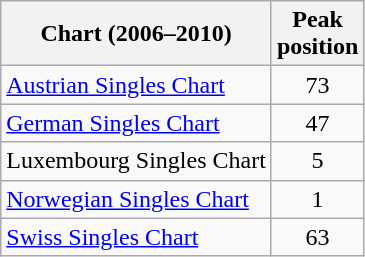<table class="wikitable">
<tr>
<th>Chart (2006–2010)</th>
<th>Peak<br>position</th>
</tr>
<tr>
<td><a href='#'>Austrian Singles Chart</a></td>
<td align="center">73</td>
</tr>
<tr>
<td><a href='#'>German Singles Chart</a></td>
<td align="center">47</td>
</tr>
<tr>
<td>Luxembourg Singles Chart</td>
<td align="center">5</td>
</tr>
<tr>
<td><a href='#'>Norwegian Singles Chart</a></td>
<td align="center">1</td>
</tr>
<tr>
<td><a href='#'>Swiss Singles Chart</a></td>
<td align="center">63</td>
</tr>
</table>
